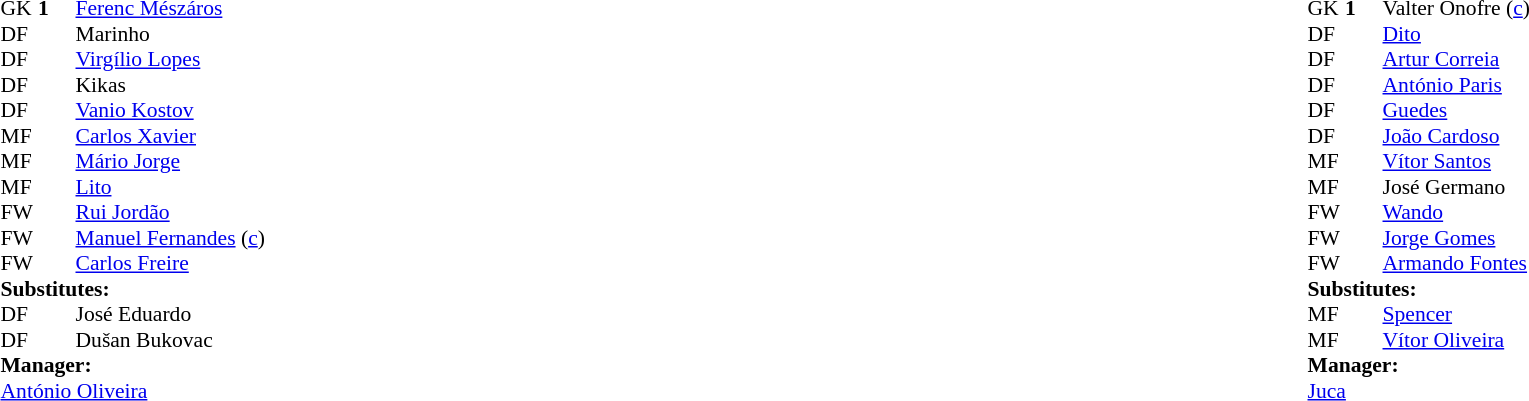<table width="100%">
<tr>
<td valign="top" width="50%"><br><table style="font-size: 90%" cellspacing="0" cellpadding="0">
<tr>
<td colspan="4"></td>
</tr>
<tr>
<th width=25></th>
<th width=25></th>
</tr>
<tr>
<td>GK</td>
<td><strong>1</strong></td>
<td> <a href='#'>Ferenc Mészáros</a></td>
</tr>
<tr>
<td>DF</td>
<td></td>
<td> Marinho</td>
</tr>
<tr>
<td>DF</td>
<td></td>
<td> <a href='#'>Virgílio Lopes</a></td>
</tr>
<tr>
<td>DF</td>
<td></td>
<td> Kikas</td>
<td></td>
<td></td>
</tr>
<tr>
<td>DF</td>
<td></td>
<td> <a href='#'>Vanio Kostov</a></td>
</tr>
<tr>
<td>MF</td>
<td></td>
<td> <a href='#'>Carlos Xavier</a></td>
</tr>
<tr>
<td>MF</td>
<td></td>
<td> <a href='#'>Mário Jorge</a></td>
</tr>
<tr>
<td>MF</td>
<td></td>
<td> <a href='#'>Lito</a></td>
</tr>
<tr>
<td>FW</td>
<td></td>
<td> <a href='#'>Rui Jordão</a></td>
</tr>
<tr>
<td>FW</td>
<td></td>
<td> <a href='#'>Manuel Fernandes</a> (<a href='#'>c</a>)</td>
</tr>
<tr>
<td>FW</td>
<td></td>
<td> <a href='#'>Carlos Freire</a></td>
<td></td>
<td></td>
</tr>
<tr>
<td colspan=3><strong>Substitutes:</strong></td>
</tr>
<tr>
<td>DF</td>
<td></td>
<td> José Eduardo</td>
<td></td>
<td></td>
</tr>
<tr>
<td>DF</td>
<td></td>
<td> Dušan Bukovac</td>
<td></td>
<td></td>
</tr>
<tr>
<td colspan=3><strong>Manager:</strong></td>
</tr>
<tr>
<td colspan=4> <a href='#'>António Oliveira</a></td>
</tr>
</table>
</td>
<td valign="top"></td>
<td valign="top" width="50%"><br><table style="font-size: 90%" cellspacing="0" cellpadding="0" align=center>
<tr>
<td colspan="4"></td>
</tr>
<tr>
<th width=25></th>
<th width=25></th>
</tr>
<tr>
<td>GK</td>
<td><strong>1</strong></td>
<td> Valter Onofre (<a href='#'>c</a>)</td>
</tr>
<tr>
<td>DF</td>
<td></td>
<td> <a href='#'>Dito</a></td>
</tr>
<tr>
<td>DF</td>
<td></td>
<td> <a href='#'>Artur Correia</a></td>
</tr>
<tr>
<td>DF</td>
<td></td>
<td> <a href='#'>António Paris</a></td>
</tr>
<tr>
<td>DF</td>
<td></td>
<td> <a href='#'>Guedes</a></td>
<td></td>
<td></td>
</tr>
<tr>
<td>DF</td>
<td></td>
<td> <a href='#'>João Cardoso</a></td>
</tr>
<tr>
<td>MF</td>
<td></td>
<td> <a href='#'>Vítor Santos</a></td>
</tr>
<tr>
<td>MF</td>
<td></td>
<td> José Germano</td>
<td></td>
<td></td>
</tr>
<tr>
<td>FW</td>
<td></td>
<td> <a href='#'>Wando</a></td>
</tr>
<tr>
<td>FW</td>
<td></td>
<td> <a href='#'>Jorge Gomes</a></td>
</tr>
<tr>
<td>FW</td>
<td></td>
<td> <a href='#'>Armando Fontes</a></td>
</tr>
<tr>
<td colspan=3><strong>Substitutes:</strong></td>
</tr>
<tr>
<td>MF</td>
<td></td>
<td> <a href='#'>Spencer</a></td>
<td></td>
<td></td>
</tr>
<tr>
<td>MF</td>
<td></td>
<td> <a href='#'>Vítor Oliveira</a></td>
<td></td>
<td></td>
</tr>
<tr>
<td colspan=3><strong>Manager:</strong></td>
</tr>
<tr>
<td colspan=4> <a href='#'>Juca</a></td>
</tr>
</table>
</td>
</tr>
</table>
